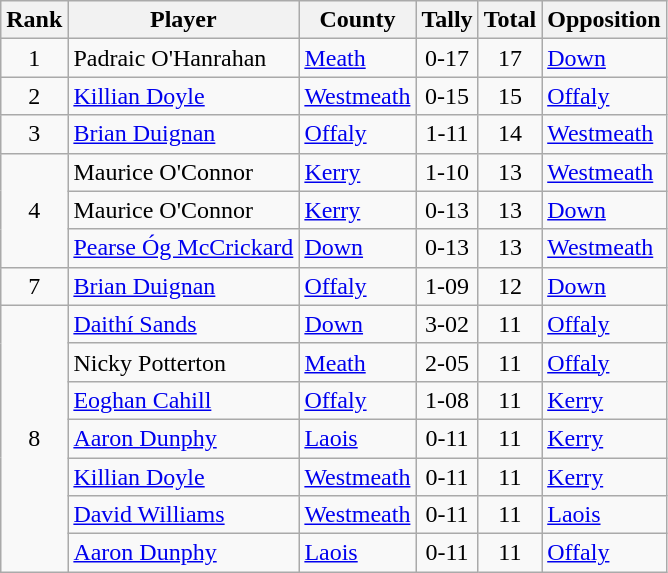<table class="wikitable sortable">
<tr>
<th>Rank</th>
<th>Player</th>
<th>County</th>
<th>Tally</th>
<th>Total</th>
<th>Opposition</th>
</tr>
<tr>
<td style="text-align:center;">1</td>
<td> Padraic O'Hanrahan</td>
<td><a href='#'>Meath</a></td>
<td align="center">0-17</td>
<td align="center">17</td>
<td><a href='#'>Down</a></td>
</tr>
<tr>
<td style="text-align:center;">2</td>
<td> <a href='#'>Killian Doyle</a></td>
<td><a href='#'>Westmeath</a></td>
<td align="center">0-15</td>
<td align="center">15</td>
<td><a href='#'>Offaly</a></td>
</tr>
<tr>
<td style="text-align:center;">3</td>
<td> <a href='#'>Brian Duignan</a></td>
<td><a href='#'>Offaly</a></td>
<td align="center">1-11</td>
<td align="center">14</td>
<td><a href='#'>Westmeath</a></td>
</tr>
<tr>
<td rowspan=3 style="text-align:center;">4</td>
<td> Maurice O'Connor</td>
<td><a href='#'>Kerry</a></td>
<td align="center">1-10</td>
<td align="center">13</td>
<td><a href='#'>Westmeath</a></td>
</tr>
<tr>
<td> Maurice O'Connor</td>
<td><a href='#'>Kerry</a></td>
<td align="center">0-13</td>
<td align="center">13</td>
<td><a href='#'>Down</a></td>
</tr>
<tr>
<td> <a href='#'>Pearse Óg McCrickard</a></td>
<td><a href='#'>Down</a></td>
<td align="center">0-13</td>
<td align="center">13</td>
<td><a href='#'>Westmeath</a></td>
</tr>
<tr>
<td style="text-align:center;">7</td>
<td> <a href='#'>Brian Duignan</a></td>
<td><a href='#'>Offaly</a></td>
<td align="center">1-09</td>
<td align="center">12</td>
<td><a href='#'>Down</a></td>
</tr>
<tr>
<td rowspan=7 style="text-align:center;">8</td>
<td> <a href='#'>Daithí Sands</a></td>
<td><a href='#'>Down</a></td>
<td align="center">3-02</td>
<td align="center">11</td>
<td><a href='#'>Offaly</a></td>
</tr>
<tr>
<td> Nicky Potterton</td>
<td><a href='#'>Meath</a></td>
<td align="center">2-05</td>
<td align="center">11</td>
<td><a href='#'>Offaly</a></td>
</tr>
<tr>
<td> <a href='#'>Eoghan Cahill</a></td>
<td><a href='#'>Offaly</a></td>
<td align="center">1-08</td>
<td align="center">11</td>
<td><a href='#'>Kerry</a></td>
</tr>
<tr>
<td> <a href='#'>Aaron Dunphy</a></td>
<td><a href='#'>Laois</a></td>
<td align="center">0-11</td>
<td align="center">11</td>
<td><a href='#'>Kerry</a></td>
</tr>
<tr>
<td> <a href='#'>Killian Doyle</a></td>
<td><a href='#'>Westmeath</a></td>
<td align="center">0-11</td>
<td align="center">11</td>
<td><a href='#'>Kerry</a></td>
</tr>
<tr>
<td> <a href='#'>David Williams</a></td>
<td><a href='#'>Westmeath</a></td>
<td align="center">0-11</td>
<td align="center">11</td>
<td><a href='#'>Laois</a></td>
</tr>
<tr>
<td> <a href='#'>Aaron Dunphy</a></td>
<td><a href='#'>Laois</a></td>
<td align="center">0-11</td>
<td align="center">11</td>
<td><a href='#'>Offaly</a></td>
</tr>
</table>
